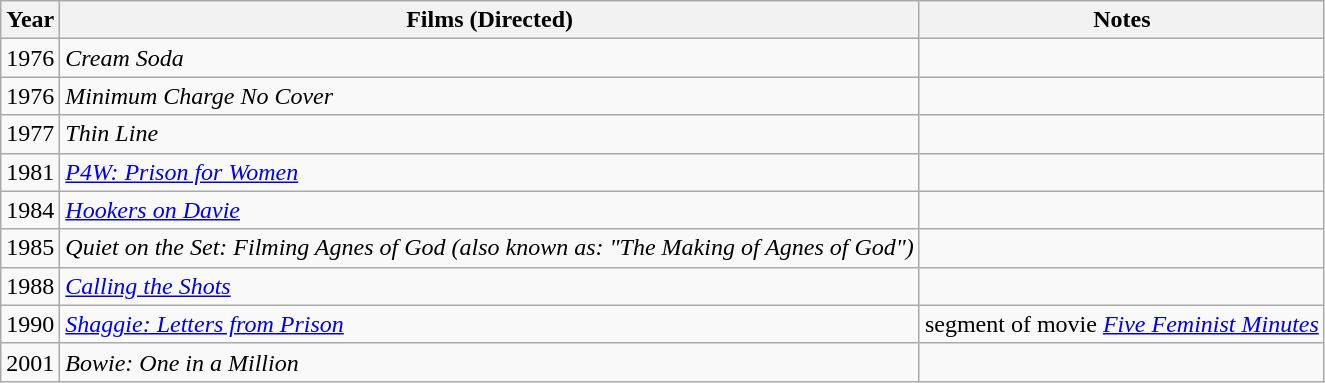<table class="wikitable">
<tr>
<th>Year</th>
<th>Films (Directed)</th>
<th>Notes</th>
</tr>
<tr>
<td>1976</td>
<td><em>Cream Soda</em></td>
<td></td>
</tr>
<tr>
<td>1976</td>
<td><em>Minimum Charge No Cover</em></td>
<td></td>
</tr>
<tr>
<td>1977</td>
<td><em>Thin Line</em></td>
<td></td>
</tr>
<tr>
<td>1981</td>
<td><em><a href='#'>P4W: Prison for Women</a></em></td>
<td></td>
</tr>
<tr>
<td>1984</td>
<td><em><a href='#'>Hookers on Davie</a></em></td>
<td></td>
</tr>
<tr>
<td>1985</td>
<td><em>Quiet on the Set: Filming Agnes of God (also known as: "The Making of Agnes of God")</em></td>
<td></td>
</tr>
<tr>
<td>1988</td>
<td><em><a href='#'>Calling the Shots</a></em></td>
<td></td>
</tr>
<tr>
<td>1990</td>
<td><em><a href='#'>Shaggie: Letters from Prison</a></em></td>
<td>segment of movie <em><a href='#'>Five Feminist Minutes</a></em></td>
</tr>
<tr>
<td>2001</td>
<td><em>Bowie: One in a Million</em></td>
<td></td>
</tr>
</table>
